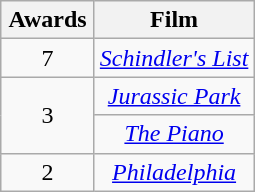<table class="wikitable sortable" style="text-align: center;">
<tr>
<th scope="col" width="55">Awards</th>
<th scope="col" align="center">Film</th>
</tr>
<tr>
<td style="text-align: center;">7</td>
<td><em><a href='#'>Schindler's List</a></em></td>
</tr>
<tr>
<td rowspan=2 style="text-align:center">3</td>
<td><em><a href='#'>Jurassic Park</a></em></td>
</tr>
<tr>
<td><em><a href='#'>The Piano</a></em></td>
</tr>
<tr>
<td style="text-align: center;">2</td>
<td><em><a href='#'>Philadelphia</a></em></td>
</tr>
</table>
